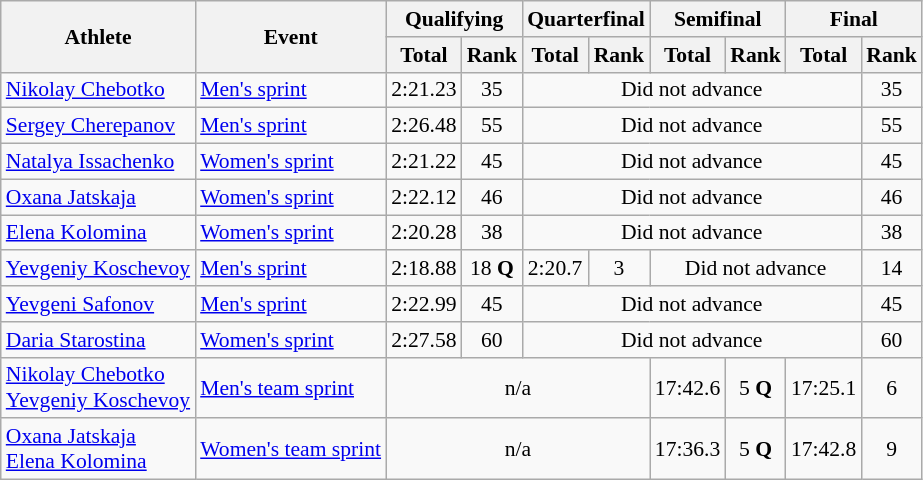<table class="wikitable" style="font-size:90%">
<tr>
<th rowspan="2">Athlete</th>
<th rowspan="2">Event</th>
<th colspan="2">Qualifying</th>
<th colspan="2">Quarterfinal</th>
<th colspan="2">Semifinal</th>
<th colspan="2">Final</th>
</tr>
<tr>
<th>Total</th>
<th>Rank</th>
<th>Total</th>
<th>Rank</th>
<th>Total</th>
<th>Rank</th>
<th>Total</th>
<th>Rank</th>
</tr>
<tr>
<td><a href='#'>Nikolay Chebotko</a></td>
<td><a href='#'>Men's sprint</a></td>
<td align="center">2:21.23</td>
<td align="center">35</td>
<td colspan=5 align="center">Did not advance</td>
<td align="center">35</td>
</tr>
<tr>
<td><a href='#'>Sergey Cherepanov</a></td>
<td><a href='#'>Men's sprint</a></td>
<td align="center">2:26.48</td>
<td align="center">55</td>
<td colspan=5 align="center">Did not advance</td>
<td align="center">55</td>
</tr>
<tr>
<td><a href='#'>Natalya Issachenko</a></td>
<td><a href='#'>Women's sprint</a></td>
<td align="center">2:21.22</td>
<td align="center">45</td>
<td colspan=5 align="center">Did not advance</td>
<td align="center">45</td>
</tr>
<tr>
<td><a href='#'>Oxana Jatskaja</a></td>
<td><a href='#'>Women's sprint</a></td>
<td align="center">2:22.12</td>
<td align="center">46</td>
<td colspan=5 align="center">Did not advance</td>
<td align="center">46</td>
</tr>
<tr>
<td><a href='#'>Elena Kolomina</a></td>
<td><a href='#'>Women's sprint</a></td>
<td align="center">2:20.28</td>
<td align="center">38</td>
<td colspan=5 align="center">Did not advance</td>
<td align="center">38</td>
</tr>
<tr>
<td><a href='#'>Yevgeniy Koschevoy</a></td>
<td><a href='#'>Men's sprint</a></td>
<td align="center">2:18.88</td>
<td align="center">18 <strong>Q</strong></td>
<td align="center">2:20.7</td>
<td align="center">3</td>
<td colspan=3 align="center">Did not advance</td>
<td align="center">14</td>
</tr>
<tr>
<td><a href='#'>Yevgeni Safonov</a></td>
<td><a href='#'>Men's sprint</a></td>
<td align="center">2:22.99</td>
<td align="center">45</td>
<td colspan=5 align="center">Did not advance</td>
<td align="center">45</td>
</tr>
<tr>
<td><a href='#'>Daria Starostina</a></td>
<td><a href='#'>Women's sprint</a></td>
<td align="center">2:27.58</td>
<td align="center">60</td>
<td colspan=5 align="center">Did not advance</td>
<td align="center">60</td>
</tr>
<tr>
<td><a href='#'>Nikolay Chebotko</a><br><a href='#'>Yevgeniy Koschevoy</a></td>
<td><a href='#'>Men's team sprint</a></td>
<td colspan=4 align="center">n/a</td>
<td align="center">17:42.6</td>
<td align="center">5 <strong>Q</strong></td>
<td align="center">17:25.1</td>
<td align="center">6</td>
</tr>
<tr>
<td><a href='#'>Oxana Jatskaja</a><br><a href='#'>Elena Kolomina</a></td>
<td><a href='#'>Women's team sprint</a></td>
<td colspan=4 align="center">n/a</td>
<td align="center">17:36.3</td>
<td align="center">5 <strong>Q</strong></td>
<td align="center">17:42.8</td>
<td align="center">9</td>
</tr>
</table>
